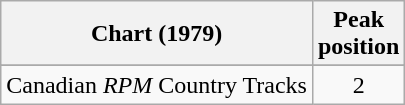<table class="wikitable sortable">
<tr>
<th align="left">Chart (1979)</th>
<th align="center">Peak<br>position</th>
</tr>
<tr>
</tr>
<tr>
<td align="left">Canadian <em>RPM</em> Country Tracks</td>
<td align="center">2</td>
</tr>
</table>
